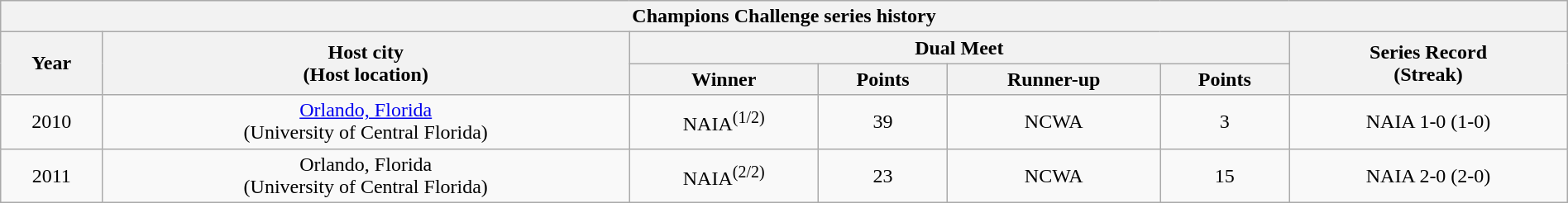<table class="wikitable" style="width:100%; text-align:center;">
<tr>
<th colspan=10>Champions Challenge series history</th>
</tr>
<tr>
<th rowspan="2">Year</th>
<th rowspan="2">Host city<br>(Host location)</th>
<th colspan=4>Dual Meet</th>
<th rowspan="2">Series Record<br>(Streak)</th>
</tr>
<tr>
<th>Winner</th>
<th>Points</th>
<th>Runner-up</th>
<th>Points</th>
</tr>
<tr>
<td>2010</td>
<td><a href='#'>Orlando, Florida</a><br>(University of Central Florida)</td>
<td>NAIA<sup>(1/2)</sup></td>
<td>39</td>
<td>NCWA</td>
<td>3</td>
<td>NAIA 1-0 (1-0)</td>
</tr>
<tr>
<td>2011</td>
<td>Orlando, Florida<br>(University of Central Florida)</td>
<td>NAIA<sup>(2/2)</sup></td>
<td>23</td>
<td>NCWA</td>
<td>15</td>
<td>NAIA 2-0 (2-0)</td>
</tr>
</table>
